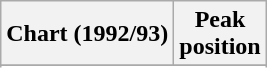<table class="wikitable sortable plainrowheaders">
<tr>
<th scope="col">Chart (1992/93)</th>
<th scope="col">Peak<br>position</th>
</tr>
<tr>
</tr>
<tr>
</tr>
</table>
